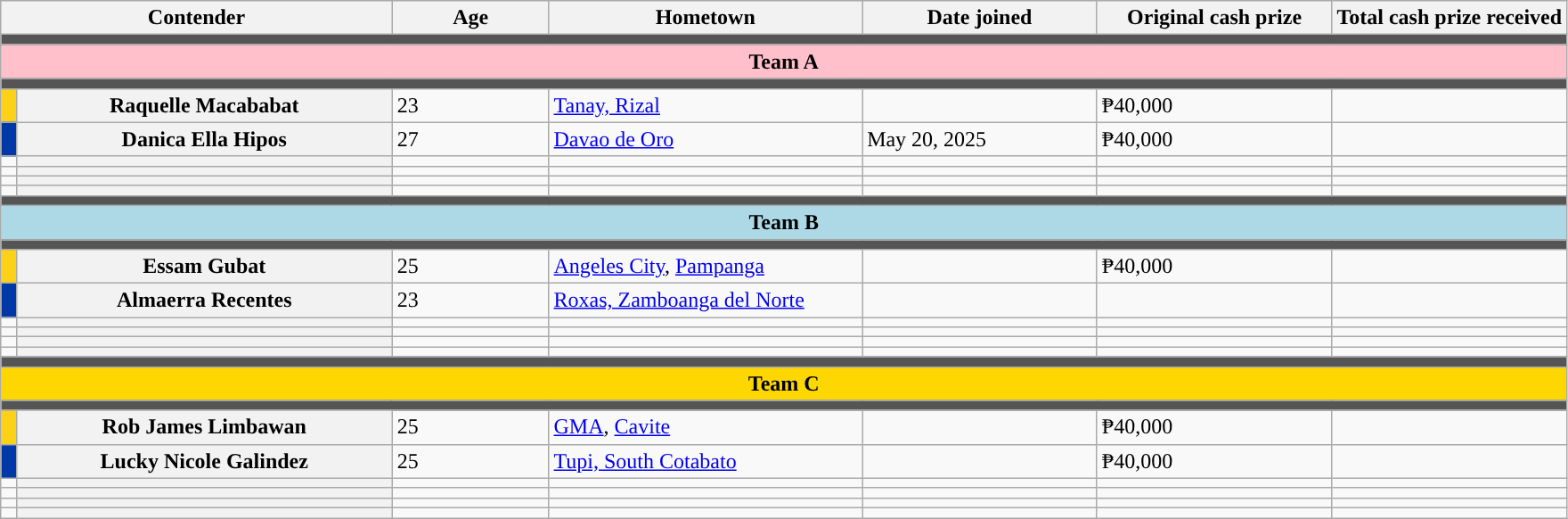<table class="wikitable collapsible ">
<tr>
<th colspan="2" width="25%">Contender</th>
<th width="10%">Age</th>
<th width="20%">Hometown</th>
<th width="15%">Date joined</th>
<th width="15%">Original cash prize</th>
<th width="15%">Total cash prize received</th>
</tr>
<tr>
<td colspan="7" style="background:#555;"></td>
</tr>
<tr>
<th colspan="7" style="background:pink;">Team A</th>
</tr>
<tr>
<td colspan="7" style="background:#555;"></td>
</tr>
<tr>
<td width="01%" style="background:#FCD116;"></td>
<th>Raquelle Macababat</th>
<td>23</td>
<td><a href='#'>Tanay, Rizal</a></td>
<td></td>
<td>₱40,000</td>
<td></td>
</tr>
<tr>
<td width="01%" style="background:#0038A8;"></td>
<th>Danica Ella Hipos</th>
<td>27</td>
<td><a href='#'>Davao de Oro</a></td>
<td>May 20, 2025</td>
<td>₱40,000</td>
<td></td>
</tr>
<tr>
<td width="01%" style="background:#____;"></td>
<th></th>
<td></td>
<td></td>
<td></td>
<td></td>
<td></td>
</tr>
<tr>
<td width="01%" style="background:#____;"></td>
<th></th>
<td></td>
<td></td>
<td></td>
<td></td>
<td></td>
</tr>
<tr>
<td width="01%" style="background:#____;"></td>
<th></th>
<td></td>
<td></td>
<td></td>
<td></td>
<td></td>
</tr>
<tr>
<td width="01%" style="background:#____;"></td>
<th></th>
<td></td>
<td></td>
<td></td>
<td></td>
<td></td>
</tr>
<tr>
<td colspan="7" style="background:#555;"></td>
</tr>
<tr>
<th colspan="7" style="background:#ADD8E6;">Team B</th>
</tr>
<tr>
<td colspan="7" style="background:#555;"></td>
</tr>
<tr>
<td style="background:#FCD116;"></td>
<th>Essam Gubat</th>
<td>25</td>
<td><a href='#'>Angeles City</a>, <a href='#'>Pampanga</a></td>
<td></td>
<td>₱40,000</td>
<td></td>
</tr>
<tr>
<td width="01%" style="background:#0038A8;"></td>
<th>Almaerra Recentes</th>
<td>23</td>
<td><a href='#'>Roxas, Zamboanga del Norte</a></td>
<td></td>
<td></td>
<td></td>
</tr>
<tr>
<td width="01%" style="background:#____;"></td>
<th></th>
<td></td>
<td></td>
<td></td>
<td></td>
<td></td>
</tr>
<tr>
<td width="01%" style="background:#____;"></td>
<th></th>
<td></td>
<td></td>
<td></td>
<td></td>
<td></td>
</tr>
<tr>
<td width="01%" style="background:#____;"></td>
<th></th>
<td></td>
<td></td>
<td></td>
<td></td>
<td></td>
</tr>
<tr>
<td width="01%" style="background:#____;"></td>
<th></th>
<td></td>
<td></td>
<td></td>
<td></td>
<td></td>
</tr>
<tr>
<td colspan="7" style="background:#555;"></td>
</tr>
<tr>
<th colspan="7" style="background:gold;">Team C</th>
</tr>
<tr>
<td colspan="7" style="background:#555;"></td>
</tr>
<tr>
<td width="01%" style="background:#FCD116;"></td>
<th>Rob James Limbawan</th>
<td>25</td>
<td><a href='#'>GMA</a>, <a href='#'>Cavite</a></td>
<td></td>
<td>₱40,000</td>
<td></td>
</tr>
<tr>
<td width="01%" style="background:#0038A8;"></td>
<th>Lucky Nicole Galindez</th>
<td>25</td>
<td><a href='#'>Tupi, South Cotabato</a></td>
<td></td>
<td>₱40,000</td>
<td></td>
</tr>
<tr>
<td width="01%" style="background:#____;"></td>
<th></th>
<td></td>
<td></td>
<td></td>
<td></td>
<td></td>
</tr>
<tr>
<td width="01%" style="background:#____;"></td>
<th></th>
<td></td>
<td></td>
<td></td>
<td></td>
<td></td>
</tr>
<tr>
<td width="01%" style="background:#____;"></td>
<th></th>
<td></td>
<td></td>
<td></td>
<td></td>
<td></td>
</tr>
<tr>
<td width="01%" style="background:#____;"></td>
<th></th>
<td></td>
<td></td>
<td></td>
<td></td>
<td></td>
</tr>
</table>
